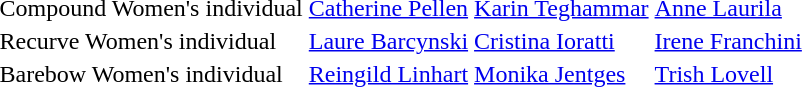<table>
<tr>
<td>Compound Women's individual<br></td>
<td> <a href='#'>Catherine Pellen</a></td>
<td> <a href='#'>Karin Teghammar</a></td>
<td> <a href='#'>Anne Laurila</a></td>
</tr>
<tr>
<td>Recurve Women's individual<br></td>
<td> <a href='#'>Laure Barcynski</a></td>
<td> <a href='#'>Cristina Ioratti</a></td>
<td> <a href='#'>Irene Franchini</a></td>
</tr>
<tr>
<td>Barebow Women's individual<br></td>
<td> <a href='#'>Reingild Linhart</a></td>
<td> <a href='#'>Monika Jentges</a></td>
<td> <a href='#'>Trish Lovell</a></td>
</tr>
</table>
